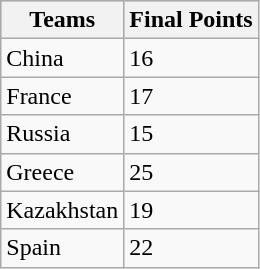<table class="wikitable sortable">
<tr style="background:#b0c4de; text-align:center;">
<th>Teams</th>
<th>Final Points</th>
</tr>
<tr>
<td>China</td>
<td>16</td>
</tr>
<tr>
<td>France</td>
<td>17</td>
</tr>
<tr>
<td>Russia</td>
<td>15</td>
</tr>
<tr>
<td>Greece</td>
<td>25</td>
</tr>
<tr>
<td>Kazakhstan</td>
<td>19</td>
</tr>
<tr>
<td>Spain</td>
<td>22</td>
</tr>
</table>
